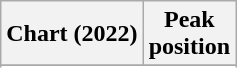<table class="wikitable sortable plainrowheaders" style="text-align:center">
<tr>
<th scope="col">Chart (2022)</th>
<th scope="col">Peak<br> position</th>
</tr>
<tr>
</tr>
<tr>
</tr>
<tr>
</tr>
<tr>
</tr>
<tr>
</tr>
</table>
